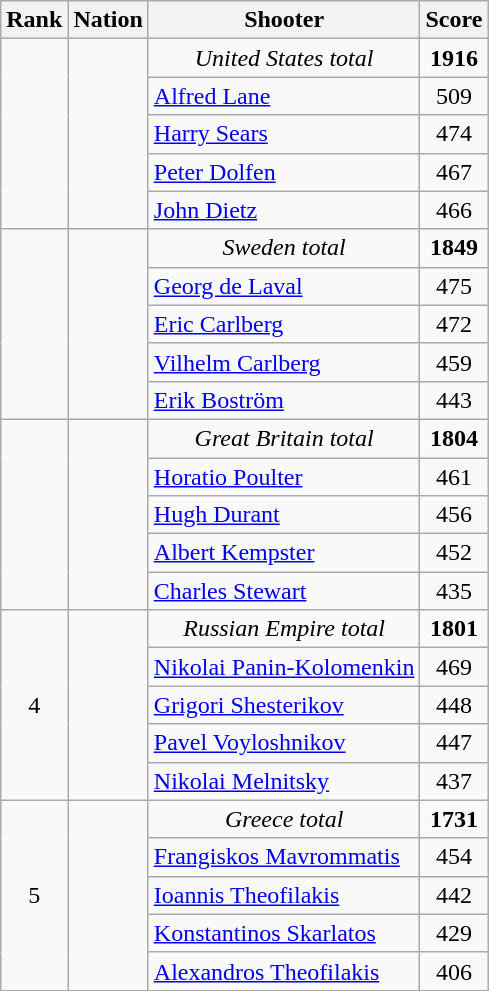<table class="wikitable sortable" style="text-align:center">
<tr>
<th>Rank</th>
<th>Nation</th>
<th>Shooter</th>
<th>Score</th>
</tr>
<tr>
<td rowspan=5></td>
<td rowspan=5 align=left></td>
<td><em>United States total</em></td>
<td><strong>1916</strong></td>
</tr>
<tr>
<td align=left><a href='#'>Alfred Lane</a></td>
<td>509</td>
</tr>
<tr>
<td align=left><a href='#'>Harry Sears</a></td>
<td>474</td>
</tr>
<tr>
<td align=left><a href='#'>Peter Dolfen</a></td>
<td>467</td>
</tr>
<tr>
<td align=left><a href='#'>John Dietz</a></td>
<td>466</td>
</tr>
<tr>
<td rowspan=5></td>
<td rowspan=5 align=left></td>
<td><em>Sweden total</em></td>
<td><strong>1849</strong></td>
</tr>
<tr>
<td align=left><a href='#'>Georg de Laval</a></td>
<td>475</td>
</tr>
<tr>
<td align=left><a href='#'>Eric Carlberg</a></td>
<td>472</td>
</tr>
<tr>
<td align=left><a href='#'>Vilhelm Carlberg</a></td>
<td>459</td>
</tr>
<tr>
<td align=left><a href='#'>Erik Boström</a></td>
<td>443</td>
</tr>
<tr>
<td rowspan=5></td>
<td rowspan=5 align=left></td>
<td><em>Great Britain total</em></td>
<td><strong>1804</strong></td>
</tr>
<tr>
<td align=left><a href='#'>Horatio Poulter</a></td>
<td>461</td>
</tr>
<tr>
<td align=left><a href='#'>Hugh Durant</a></td>
<td>456</td>
</tr>
<tr>
<td align=left><a href='#'>Albert Kempster</a></td>
<td>452</td>
</tr>
<tr>
<td align=left><a href='#'>Charles Stewart</a></td>
<td>435</td>
</tr>
<tr>
<td rowspan=5>4</td>
<td rowspan=5 align=left></td>
<td><em>Russian Empire total</em></td>
<td><strong>1801</strong></td>
</tr>
<tr>
<td align=left><a href='#'>Nikolai Panin-Kolomenkin</a></td>
<td>469</td>
</tr>
<tr>
<td align=left><a href='#'>Grigori Shesterikov</a></td>
<td>448</td>
</tr>
<tr>
<td align=left><a href='#'>Pavel Voyloshnikov</a></td>
<td>447</td>
</tr>
<tr>
<td align=left><a href='#'>Nikolai Melnitsky</a></td>
<td>437</td>
</tr>
<tr>
<td rowspan=5>5</td>
<td rowspan=5 align=left></td>
<td><em>Greece total</em></td>
<td><strong>1731</strong></td>
</tr>
<tr>
<td align=left><a href='#'>Frangiskos Mavrommatis</a></td>
<td>454</td>
</tr>
<tr>
<td align=left><a href='#'>Ioannis Theofilakis</a></td>
<td>442</td>
</tr>
<tr>
<td align=left><a href='#'>Konstantinos Skarlatos</a></td>
<td>429</td>
</tr>
<tr>
<td align=left><a href='#'>Alexandros Theofilakis</a></td>
<td>406</td>
</tr>
</table>
